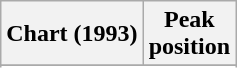<table class="wikitable plainrowheaders sortable">
<tr>
<th scope="col">Chart (1993)</th>
<th scope="col">Peak<br>position</th>
</tr>
<tr>
</tr>
<tr>
</tr>
<tr>
</tr>
<tr>
</tr>
<tr>
</tr>
</table>
